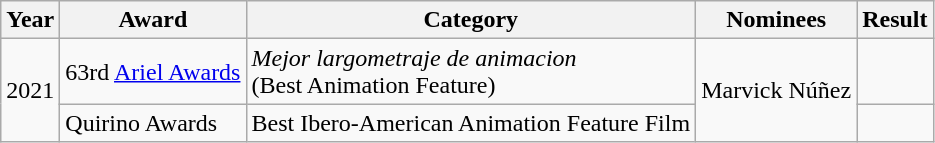<table class="wikitable">
<tr>
<th>Year</th>
<th>Award</th>
<th>Category</th>
<th>Nominees</th>
<th>Result</th>
</tr>
<tr>
<td rowspan="2">2021</td>
<td>63rd <a href='#'>Ariel Awards</a></td>
<td><em>Mejor largometraje de animacion</em><br>(Best Animation Feature)</td>
<td rowspan="2">Marvick Núñez</td>
<td></td>
</tr>
<tr>
<td>Quirino Awards</td>
<td>Best Ibero-American Animation Feature Film</td>
<td></td>
</tr>
</table>
